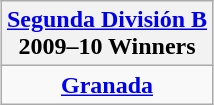<table class="wikitable" style="text-align: center; margin: 0 auto;">
<tr>
<th><a href='#'>Segunda División B</a><br>2009–10 Winners</th>
</tr>
<tr>
<td><strong><a href='#'>Granada</a></strong></td>
</tr>
</table>
